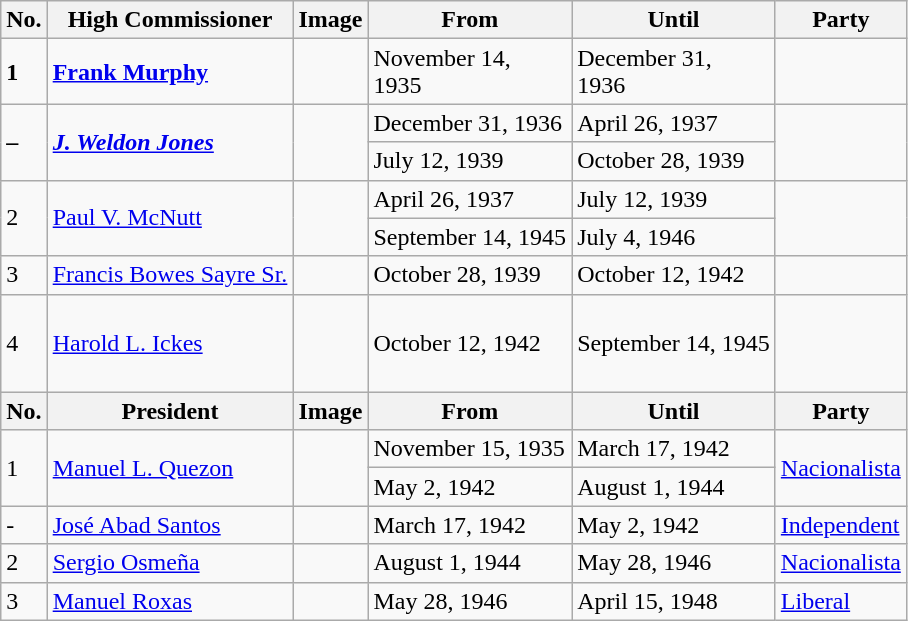<table class="wikitable">
<tr>
<th>No.</th>
<th>High Commissioner</th>
<th>Image</th>
<th>From</th>
<th>Until</th>
<th>Party</th>
</tr>
<tr>
<td><strong>1</strong></td>
<td><strong><a href='#'>Frank Murphy</a></strong><br></td>
<td></td>
<td>November 14,<br>1935</td>
<td>December 31,<br>1936</td>
<td></td>
</tr>
<tr>
<td rowspan="2"><strong>–</strong></td>
<td rowspan="2"><strong><em><a href='#'>J. Weldon Jones</a><strong><br><em></td>
<td rowspan="2"></td>
<td></em>December 31, 1936<em></td>
<td></em>April 26, 1937<em></td>
<td rowspan="2"></td>
</tr>
<tr>
<td></em>July 12, 1939<em></td>
<td></em>October 28, 1939<em></td>
</tr>
<tr>
<td rowspan="2"></strong>2<strong></td>
<td rowspan="2"></strong><a href='#'>Paul V. McNutt</a><strong><br></td>
<td rowspan="2"></td>
<td>April 26, 1937</td>
<td>July 12, 1939</td>
<td rowspan="2"></td>
</tr>
<tr>
<td>September 14, 1945</td>
<td>July 4, 1946</td>
</tr>
<tr>
<td></strong>3<strong></td>
<td></strong><a href='#'>Francis Bowes Sayre Sr.</a><strong><br></td>
<td></td>
<td>October 28, 1939</td>
<td>October 12, 1942</td>
<td></td>
</tr>
<tr style="height:65px;">
<td></strong>4<strong></td>
<td></strong><a href='#'>Harold L. Ickes</a><strong><br></td>
<td></td>
<td>October 12, 1942</td>
<td>September 14, 1945</td>
<td></td>
</tr>
<tr>
<th>No.</th>
<th>President</th>
<th>Image</th>
<th>From</th>
<th>Until</th>
<th>Party</th>
</tr>
<tr>
<td rowspan="2"></strong>1<strong></td>
<td rowspan="2"></strong><a href='#'>Manuel L. Quezon</a><strong><br></td>
<td rowspan="2"></td>
<td>November 15, 1935</td>
<td>March 17, 1942</td>
<td rowspan="2"><a href='#'>Nacionalista</a></td>
</tr>
<tr>
<td>May 2, 1942</td>
<td>August 1, 1944</td>
</tr>
<tr>
<td>-</td>
<td></strong><a href='#'>José Abad Santos</a><strong><br></td>
<td></td>
<td>March 17, 1942</td>
<td>May 2, 1942</td>
<td><a href='#'>Independent</a></td>
</tr>
<tr>
<td></strong>2<strong></td>
<td></strong><a href='#'>Sergio Osmeña</a><strong><br></td>
<td></td>
<td>August 1, 1944</td>
<td>May 28, 1946</td>
<td><a href='#'>Nacionalista</a></td>
</tr>
<tr>
<td></strong>3<strong></td>
<td></strong><a href='#'>Manuel Roxas</a><strong><br></td>
<td></td>
<td>May 28, 1946</td>
<td>April 15, 1948</td>
<td><a href='#'>Liberal</a></td>
</tr>
</table>
